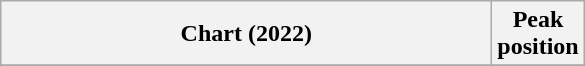<table class="wikitable plainrowheaders">
<tr>
<th style="width:20em;">Chart (2022)</th>
<th>Peak<br>position</th>
</tr>
<tr>
</tr>
</table>
